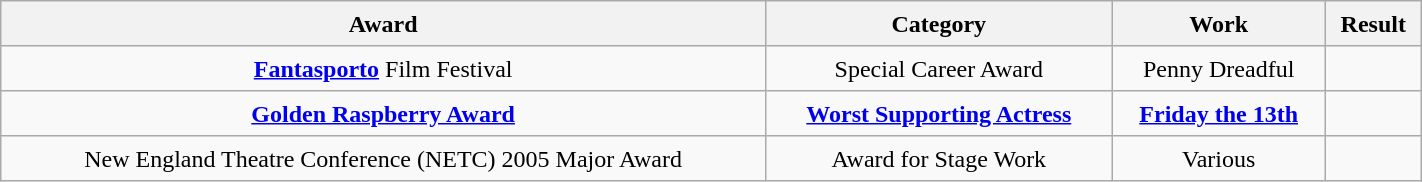<table class="wikitable sortable" style="text-align:center; width:75%;">
<tr style="height: 30px;">
<th>Award</th>
<th>Category</th>
<th>Work</th>
<th>Result</th>
</tr>
<tr style="height: 30px;">
<td><strong><a href='#'>Fantasporto</a></strong> Film Festival</td>
<td>Special Career Award</td>
<td>Penny Dreadful</td>
<td></td>
</tr>
<tr style="height: 30px;">
<td><strong><a href='#'>Golden Raspberry Award</a></strong></td>
<td><strong><a href='#'>Worst Supporting Actress</a></strong></td>
<td><strong><a href='#'>Friday the 13th</a></strong></td>
<td></td>
</tr>
<tr style="height: 30px;">
<td>New England Theatre Conference (NETC) 2005 Major Award</td>
<td>Award for Stage Work</td>
<td>Various</td>
<td></td>
</tr>
</table>
